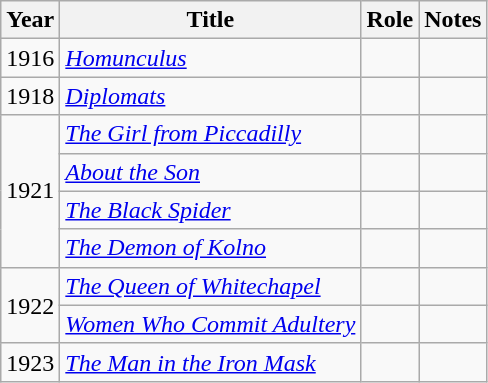<table class="wikitable sortable">
<tr>
<th>Year</th>
<th>Title</th>
<th>Role</th>
<th class="unsortable">Notes</th>
</tr>
<tr>
<td>1916</td>
<td><em><a href='#'>Homunculus</a></em></td>
<td></td>
<td></td>
</tr>
<tr>
<td>1918</td>
<td><em><a href='#'>Diplomats</a></em></td>
<td></td>
<td></td>
</tr>
<tr>
<td rowspan=4>1921</td>
<td><em><a href='#'>The Girl from Piccadilly</a></em></td>
<td></td>
<td></td>
</tr>
<tr>
<td><em><a href='#'>About the Son</a></em></td>
<td></td>
<td></td>
</tr>
<tr>
<td><em><a href='#'>The Black Spider</a></em></td>
<td></td>
<td></td>
</tr>
<tr>
<td><em><a href='#'>The Demon of Kolno</a></em></td>
<td></td>
<td></td>
</tr>
<tr>
<td rowspan=2>1922</td>
<td><em><a href='#'>The Queen of Whitechapel</a></em></td>
<td></td>
<td></td>
</tr>
<tr>
<td><em><a href='#'>Women Who Commit Adultery</a></em></td>
<td></td>
<td></td>
</tr>
<tr>
<td>1923</td>
<td><em><a href='#'>The Man in the Iron Mask</a></em></td>
<td></td>
<td></td>
</tr>
</table>
